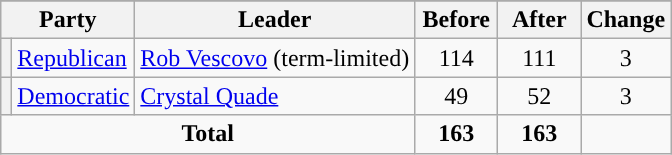<table class="wikitable" style="text-align:center;">
<tr>
</tr>
<tr>
<th colspan=2>Party</th>
<th>Leader</th>
<th style="width:3em">Before</th>
<th style="width:3em">After</th>
<th style="width:3em">Change</th>
</tr>
<tr>
<th style="background-color:"></th>
<td style="text-align:left;"><a href='#'>Republican</a></td>
<td style="text-align:left;"><a href='#'>Rob Vescovo</a> (term-limited)</td>
<td>114</td>
<td>111</td>
<td>3</td>
</tr>
<tr>
<th style="background-color:"></th>
<td style="text-align:left;"><a href='#'>Democratic</a></td>
<td style="text-align:left;"><a href='#'>Crystal Quade</a></td>
<td>49</td>
<td>52</td>
<td>3</td>
</tr>
<tr>
<td colspan=3><strong>Total</strong></td>
<td><strong>163</strong></td>
<td><strong>163</strong></td>
<td></td>
</tr>
</table>
